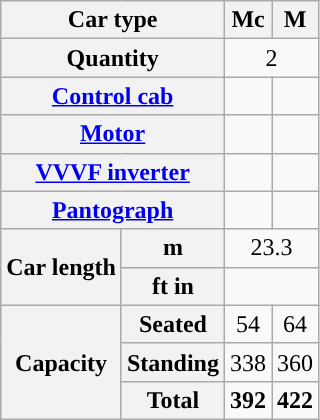<table class="wikitable" style="text-align:center">
<tr>
<th colspan="2">Car type</th>
<th>Mc</th>
<th>M</th>
</tr>
<tr>
<th colspan="2">Quantity</th>
<td colspan="2">2</td>
</tr>
<tr>
<th colspan="2"><a href='#'>Control cab</a></th>
<td></td>
<td></td>
</tr>
<tr>
<th colspan="2"><a href='#'>Motor</a></th>
<td></td>
<td></td>
</tr>
<tr>
<th colspan="2"><a href='#'>VVVF inverter</a></th>
<td></td>
<td></td>
</tr>
<tr>
<th colspan="2"><a href='#'>Pantograph</a></th>
<td></td>
<td></td>
</tr>
<tr>
<th rowspan="2">Car length</th>
<th>m</th>
<td colspan="2">23.3</td>
</tr>
<tr>
<th>ft in</th>
<td colspan="2"></td>
</tr>
<tr>
<th rowspan="3 ">Capacity</th>
<th>Seated</th>
<td>54</td>
<td>64</td>
</tr>
<tr>
<th>Standing</th>
<td>338</td>
<td>360<br></td>
</tr>
<tr>
<th>Total</th>
<td><strong>392</strong></td>
<td><strong>422</strong></td>
</tr>
</table>
